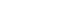<table style="width:88%; text-align:center;">
<tr style="color:white;">
<td style="background:"><strong>IND (2)</strong></td>
</tr>
<tr>
</tr>
</table>
